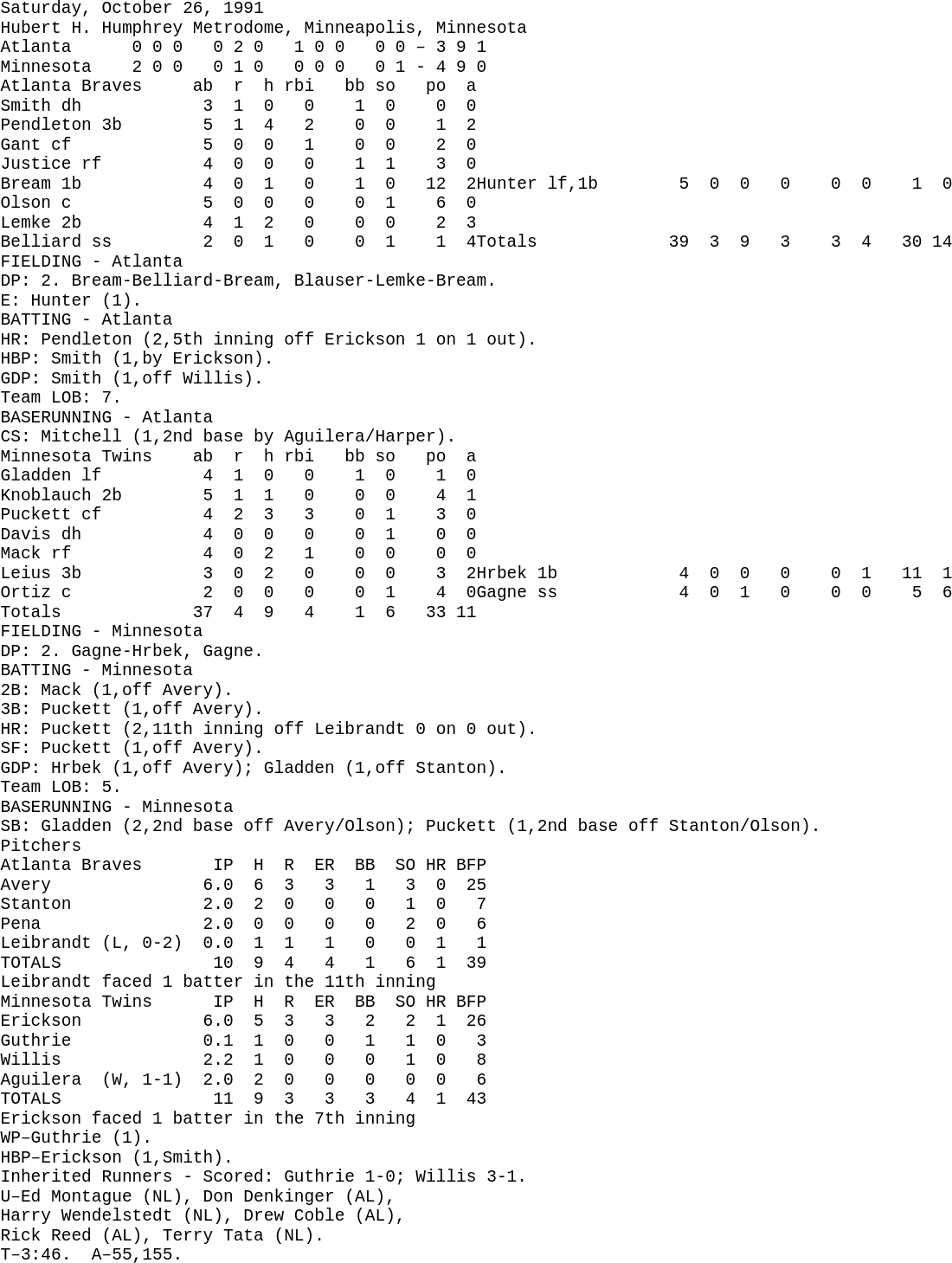<table>
<tr ---->
<td><pre><br>Saturday, October 26, 1991
Hubert H. Humphrey Metrodome, Minneapolis, Minnesota<br>Atlanta      0 0 0   0 2 0   1 0 0   0 0 – 3 9 1
Minnesota    2 0 0   0 1 0   0 0 0   0 1 - 4 9 0<br>Atlanta Braves     ab  r  h rbi   bb so   po  a
Smith dh            3  1  0   0    1  0    0  0
Pendleton 3b        5  1  4   2    0  0    1  2
Gant cf             5  0  0   1    0  0    2  0
Justice rf          4  0  0   0    1  1    3  0
Bream 1b            4  0  1   0    1  0   12  2Hunter lf,1b        5  0  0   0    0  0    1  0
Olson c             5  0  0   0    0  1    6  0
Lemke 2b            4  1  2   0    0  0    2  3
Belliard ss         2  0  1   0    0  1    1  4Totals             39  3  9   3    3  4   30 14<br>FIELDING - Atlanta
DP: 2. Bream-Belliard-Bream, Blauser-Lemke-Bream.
E: Hunter (1).<br>BATTING - Atlanta 
HR: Pendleton (2,5th inning off Erickson 1 on 1 out).
HBP: Smith (1,by Erickson).
GDP: Smith (1,off Willis).
Team LOB: 7.<br>BASERUNNING - Atlanta
CS: Mitchell (1,2nd base by Aguilera/Harper).<br>Minnesota Twins    ab  r  h rbi   bb so   po  a
Gladden lf          4  1  0   0    1  0    1  0
Knoblauch 2b        5  1  1   0    0  0    4  1
Puckett cf          4  2  3   3    0  1    3  0
Davis dh            4  0  0   0    0  1    0  0
Mack rf             4  0  2   1    0  0    0  0
Leius 3b            3  0  2   0    0  0    3  2Hrbek 1b            4  0  0   0    0  1   11  1
Ortiz c             2  0  0   0    0  1    4  0Gagne ss            4  0  1   0    0  0    5  6<br>Totals             37  4  9   4    1  6   33 11<br>FIELDING - Minnesota 
DP: 2. Gagne-Hrbek, Gagne.<br>BATTING - Minnesota 
2B: Mack (1,off Avery).
3B: Puckett (1,off Avery).
HR: Puckett (2,11th inning off Leibrandt 0 on 0 out).
SF: Puckett (1,off Avery).
GDP: Hrbek (1,off Avery); Gladden (1,off Stanton).
Team LOB: 5.<br>BASERUNNING - Minnesota 
SB: Gladden (2,2nd base off Avery/Olson); Puckett (1,2nd base off Stanton/Olson).<br>Pitchers<br>Atlanta Braves       IP  H  R  ER  BB  SO HR BFP
Avery               6.0  6  3   3   1   3  0  25
Stanton             2.0  2  0   0   0   1  0   7
Pena                2.0  0  0   0   0   2  0   6
Leibrandt (L, 0-2)  0.0  1  1   1   0   0  1   1
TOTALS               10  9  4   4   1   6  1  39
Leibrandt faced 1 batter in the 11th inning<br>Minnesota Twins      IP  H  R  ER  BB  SO HR BFP
Erickson            6.0  5  3   3   2   2  1  26
Guthrie             0.1  1  0   0   1   1  0   3
Willis              2.2  1  0   0   0   1  0   8
Aguilera  (W, 1-1)  2.0  2  0   0   0   0  0   6
TOTALS               11  9  3   3   3   4  1  43
Erickson faced 1 batter in the 7th inning<br>WP–Guthrie (1). 
HBP–Erickson (1,Smith).  
Inherited Runners - Scored: Guthrie 1-0; Willis 3-1.<br>U–Ed Montague (NL), Don Denkinger (AL),
Harry Wendelstedt (NL), Drew Coble (AL), 
Rick Reed (AL), Terry Tata (NL). 
T–3:46.  A–55,155.
</pre></td>
</tr>
</table>
